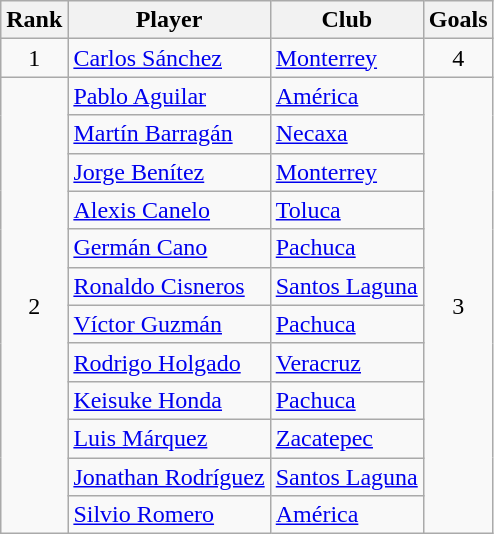<table class="wikitable">
<tr>
<th>Rank</th>
<th>Player</th>
<th>Club</th>
<th>Goals</th>
</tr>
<tr>
<td align=center rowspan=1>1</td>
<td> <a href='#'>Carlos Sánchez</a></td>
<td><a href='#'>Monterrey</a></td>
<td align=center rowspan=1>4</td>
</tr>
<tr>
<td align=center rowspan=12>2</td>
<td> <a href='#'>Pablo Aguilar</a></td>
<td><a href='#'>América</a></td>
<td align=center rowspan=12>3</td>
</tr>
<tr>
<td> <a href='#'>Martín Barragán</a></td>
<td><a href='#'>Necaxa</a></td>
</tr>
<tr>
<td> <a href='#'>Jorge Benítez</a></td>
<td><a href='#'>Monterrey</a></td>
</tr>
<tr>
<td> <a href='#'>Alexis Canelo</a></td>
<td><a href='#'>Toluca</a></td>
</tr>
<tr>
<td> <a href='#'>Germán Cano</a></td>
<td><a href='#'>Pachuca</a></td>
</tr>
<tr>
<td> <a href='#'>Ronaldo Cisneros</a></td>
<td><a href='#'>Santos Laguna</a></td>
</tr>
<tr>
<td> <a href='#'>Víctor Guzmán</a></td>
<td><a href='#'>Pachuca</a></td>
</tr>
<tr>
<td> <a href='#'>Rodrigo Holgado</a></td>
<td><a href='#'>Veracruz</a></td>
</tr>
<tr>
<td> <a href='#'>Keisuke Honda</a></td>
<td><a href='#'>Pachuca</a></td>
</tr>
<tr>
<td> <a href='#'>Luis Márquez</a></td>
<td><a href='#'>Zacatepec</a></td>
</tr>
<tr>
<td> <a href='#'>Jonathan Rodríguez</a></td>
<td><a href='#'>Santos Laguna</a></td>
</tr>
<tr>
<td> <a href='#'>Silvio Romero</a></td>
<td><a href='#'>América</a></td>
</tr>
</table>
